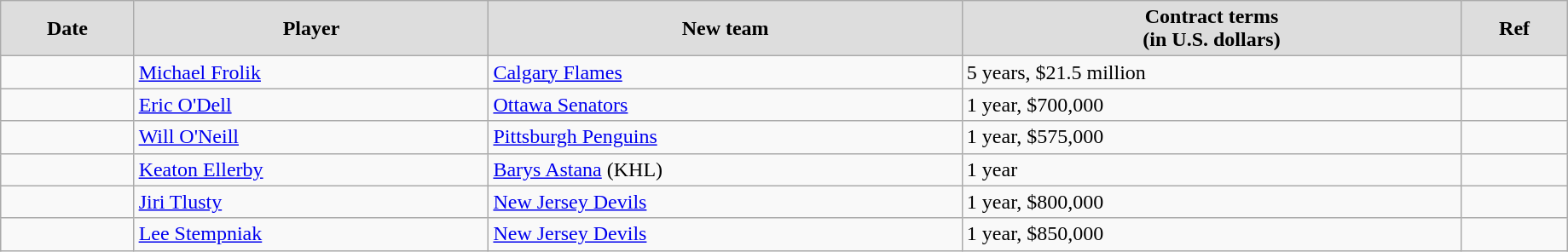<table class="wikitable" width=97%>
<tr align="center" bgcolor="#dddddd">
<td><strong>Date</strong></td>
<td><strong>Player</strong></td>
<td><strong>New team</strong></td>
<td><strong>Contract terms</strong><br><strong>(in U.S. dollars)</strong></td>
<td><strong>Ref</strong></td>
</tr>
<tr>
<td></td>
<td><a href='#'>Michael Frolik</a></td>
<td><a href='#'>Calgary Flames</a></td>
<td>5 years, $21.5 million</td>
<td></td>
</tr>
<tr>
<td></td>
<td><a href='#'>Eric O'Dell</a></td>
<td><a href='#'>Ottawa Senators</a></td>
<td>1 year, $700,000</td>
<td></td>
</tr>
<tr>
<td></td>
<td><a href='#'>Will O'Neill</a></td>
<td><a href='#'>Pittsburgh Penguins</a></td>
<td>1 year, $575,000</td>
<td></td>
</tr>
<tr>
<td></td>
<td><a href='#'>Keaton Ellerby</a></td>
<td><a href='#'>Barys Astana</a> (KHL)</td>
<td>1 year</td>
<td></td>
</tr>
<tr>
<td></td>
<td><a href='#'>Jiri Tlusty</a></td>
<td><a href='#'>New Jersey Devils</a></td>
<td>1 year, $800,000</td>
<td></td>
</tr>
<tr>
<td></td>
<td><a href='#'>Lee Stempniak</a></td>
<td><a href='#'>New Jersey Devils</a></td>
<td>1 year, $850,000</td>
<td></td>
</tr>
</table>
